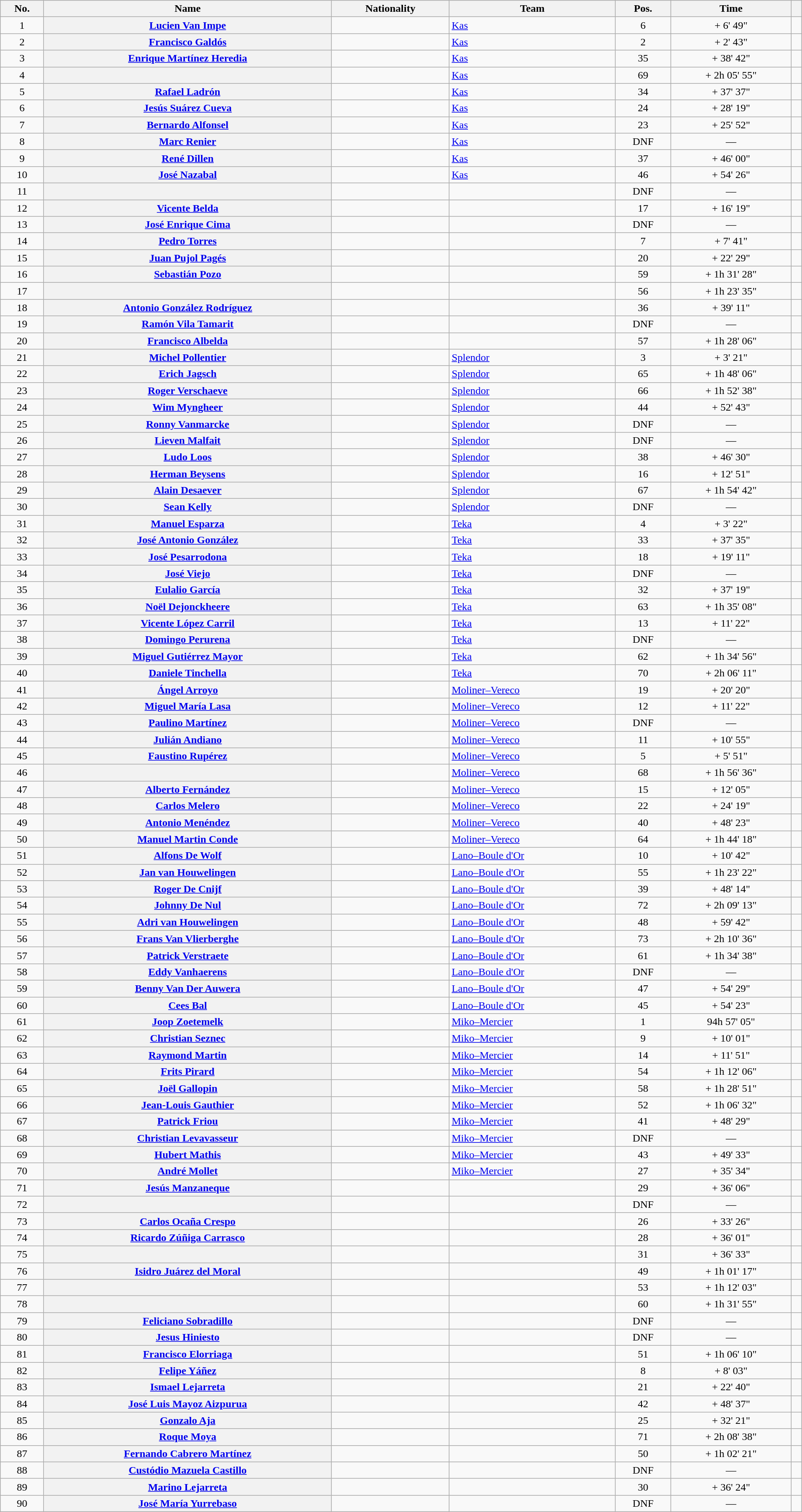<table class="wikitable plainrowheaders sortable" style="width:97%">
<tr>
<th scope="col">No.</th>
<th scope="col">Name</th>
<th scope="col">Nationality</th>
<th scope="col">Team</th>
<th scope="col" data-sort-type="number">Pos.</th>
<th scope="col" data-sort-type="number">Time</th>
<th scope="col" class="unsortable"></th>
</tr>
<tr>
<td style="text-align:center;">1</td>
<th scope="row"><a href='#'>Lucien Van Impe</a></th>
<td></td>
<td><a href='#'>Kas</a></td>
<td style="text-align:center;">6</td>
<td style="text-align:center;" data-sort-value="6">+ 6' 49"</td>
<td style="text-align:center;"></td>
</tr>
<tr>
<td style="text-align:center;">2</td>
<th scope="row"><a href='#'>Francisco Galdós</a></th>
<td></td>
<td><a href='#'>Kas</a></td>
<td style="text-align:center;">2</td>
<td style="text-align:center;" data-sort-value="2">+ 2' 43"</td>
<td style="text-align:center;"></td>
</tr>
<tr>
<td style="text-align:center;">3</td>
<th scope="row"><a href='#'>Enrique Martínez Heredia</a></th>
<td></td>
<td><a href='#'>Kas</a></td>
<td style="text-align:center;">35</td>
<td style="text-align:center;" data-sort-value="35">+ 38' 42"</td>
<td style="text-align:center;"></td>
</tr>
<tr>
<td style="text-align:center;">4</td>
<th scope="row"></th>
<td></td>
<td><a href='#'>Kas</a></td>
<td style="text-align:center;">69</td>
<td style="text-align:center;" data-sort-value="69">+ 2h 05' 55"</td>
<td style="text-align:center;"></td>
</tr>
<tr>
<td style="text-align:center;">5</td>
<th scope="row"><a href='#'>Rafael Ladrón</a></th>
<td></td>
<td><a href='#'>Kas</a></td>
<td style="text-align:center;">34</td>
<td style="text-align:center;" data-sort-value="34">+ 37' 37"</td>
<td style="text-align:center;"></td>
</tr>
<tr>
<td style="text-align:center;">6</td>
<th scope="row"><a href='#'>Jesús Suárez Cueva</a></th>
<td></td>
<td><a href='#'>Kas</a></td>
<td style="text-align:center;">24</td>
<td style="text-align:center;" data-sort-value="24">+ 28' 19"</td>
<td style="text-align:center;"></td>
</tr>
<tr>
<td style="text-align:center;">7</td>
<th scope="row"><a href='#'>Bernardo Alfonsel</a></th>
<td></td>
<td><a href='#'>Kas</a></td>
<td style="text-align:center;">23</td>
<td style="text-align:center;" data-sort-value="23">+ 25' 52"</td>
<td style="text-align:center;"></td>
</tr>
<tr>
<td style="text-align:center;">8</td>
<th scope="row"><a href='#'>Marc Renier</a></th>
<td></td>
<td><a href='#'>Kas</a></td>
<td style="text-align:center;" data-sort-value="74">DNF</td>
<td style="text-align:center;" data-sort-value="74">—</td>
<td style="text-align:center;"></td>
</tr>
<tr>
<td style="text-align:center;">9</td>
<th scope="row"><a href='#'>René Dillen</a></th>
<td></td>
<td><a href='#'>Kas</a></td>
<td style="text-align:center;">37</td>
<td style="text-align:center;" data-sort-value="37">+ 46' 00"</td>
<td style="text-align:center;"></td>
</tr>
<tr>
<td style="text-align:center;">10</td>
<th scope="row"><a href='#'>José Nazabal</a></th>
<td></td>
<td><a href='#'>Kas</a></td>
<td style="text-align:center;">46</td>
<td style="text-align:center;" data-sort-value="46">+ 54' 26"</td>
<td style="text-align:center;"></td>
</tr>
<tr>
<td style="text-align:center;">11</td>
<th scope="row"></th>
<td></td>
<td></td>
<td style="text-align:center;" data-sort-value="74">DNF</td>
<td style="text-align:center;" data-sort-value="74">—</td>
<td style="text-align:center;"></td>
</tr>
<tr>
<td style="text-align:center;">12</td>
<th scope="row"><a href='#'>Vicente Belda</a></th>
<td></td>
<td></td>
<td style="text-align:center;">17</td>
<td style="text-align:center;" data-sort-value="17">+ 16' 19"</td>
<td style="text-align:center;"></td>
</tr>
<tr>
<td style="text-align:center;">13</td>
<th scope="row"><a href='#'>José Enrique Cima</a></th>
<td></td>
<td></td>
<td style="text-align:center;" data-sort-value="74">DNF</td>
<td style="text-align:center;" data-sort-value="74">—</td>
<td style="text-align:center;"></td>
</tr>
<tr>
<td style="text-align:center;">14</td>
<th scope="row"><a href='#'>Pedro Torres</a></th>
<td></td>
<td></td>
<td style="text-align:center;">7</td>
<td style="text-align:center;" data-sort-value="7">+ 7' 41"</td>
<td style="text-align:center;"></td>
</tr>
<tr>
<td style="text-align:center;">15</td>
<th scope="row"><a href='#'>Juan Pujol Pagés</a></th>
<td></td>
<td></td>
<td style="text-align:center;">20</td>
<td style="text-align:center;" data-sort-value="20">+ 22' 29"</td>
<td style="text-align:center;"></td>
</tr>
<tr>
<td style="text-align:center;">16</td>
<th scope="row"><a href='#'>Sebastián Pozo</a></th>
<td></td>
<td></td>
<td style="text-align:center;">59</td>
<td style="text-align:center;" data-sort-value="59">+ 1h 31' 28"</td>
<td style="text-align:center;"></td>
</tr>
<tr>
<td style="text-align:center;">17</td>
<th scope="row"></th>
<td></td>
<td></td>
<td style="text-align:center;">56</td>
<td style="text-align:center;" data-sort-value="56">+ 1h 23' 35"</td>
<td style="text-align:center;"></td>
</tr>
<tr>
<td style="text-align:center;">18</td>
<th scope="row"><a href='#'>Antonio González Rodríguez</a></th>
<td></td>
<td></td>
<td style="text-align:center;">36</td>
<td style="text-align:center;" data-sort-value="36">+ 39' 11"</td>
<td style="text-align:center;"></td>
</tr>
<tr>
<td style="text-align:center;">19</td>
<th scope="row"><a href='#'>Ramón Vila Tamarit</a></th>
<td></td>
<td></td>
<td style="text-align:center;" data-sort-value="74">DNF</td>
<td style="text-align:center;" data-sort-value="74">—</td>
<td style="text-align:center;"></td>
</tr>
<tr>
<td style="text-align:center;">20</td>
<th scope="row"><a href='#'>Francisco Albelda</a></th>
<td></td>
<td></td>
<td style="text-align:center;">57</td>
<td style="text-align:center;" data-sort-value="57">+ 1h 28' 06"</td>
<td style="text-align:center;"></td>
</tr>
<tr>
<td style="text-align:center;">21</td>
<th scope="row"><a href='#'>Michel Pollentier</a></th>
<td></td>
<td><a href='#'>Splendor</a></td>
<td style="text-align:center;">3</td>
<td style="text-align:center;" data-sort-value="3">+ 3' 21"</td>
<td style="text-align:center;"></td>
</tr>
<tr>
<td style="text-align:center;">22</td>
<th scope="row"><a href='#'>Erich Jagsch</a></th>
<td></td>
<td><a href='#'>Splendor</a></td>
<td style="text-align:center;">65</td>
<td style="text-align:center;" data-sort-value="65">+ 1h 48' 06"</td>
<td style="text-align:center;"></td>
</tr>
<tr>
<td style="text-align:center;">23</td>
<th scope="row"><a href='#'>Roger Verschaeve</a></th>
<td></td>
<td><a href='#'>Splendor</a></td>
<td style="text-align:center;">66</td>
<td style="text-align:center;" data-sort-value="66">+ 1h 52' 38"</td>
<td style="text-align:center;"></td>
</tr>
<tr>
<td style="text-align:center;">24</td>
<th scope="row"><a href='#'>Wim Myngheer</a></th>
<td></td>
<td><a href='#'>Splendor</a></td>
<td style="text-align:center;">44</td>
<td style="text-align:center;" data-sort-value="44">+ 52' 43"</td>
<td style="text-align:center;"></td>
</tr>
<tr>
<td style="text-align:center;">25</td>
<th scope="row"><a href='#'>Ronny Vanmarcke</a></th>
<td></td>
<td><a href='#'>Splendor</a></td>
<td style="text-align:center;" data-sort-value="74">DNF</td>
<td style="text-align:center;" data-sort-value="74">—</td>
<td style="text-align:center;"></td>
</tr>
<tr>
<td style="text-align:center;">26</td>
<th scope="row"><a href='#'>Lieven Malfait</a></th>
<td></td>
<td><a href='#'>Splendor</a></td>
<td style="text-align:center;" data-sort-value="74">DNF</td>
<td style="text-align:center;" data-sort-value="74">—</td>
<td style="text-align:center;"></td>
</tr>
<tr>
<td style="text-align:center;">27</td>
<th scope="row"><a href='#'>Ludo Loos</a></th>
<td></td>
<td><a href='#'>Splendor</a></td>
<td style="text-align:center;">38</td>
<td style="text-align:center;" data-sort-value="38">+ 46' 30"</td>
<td style="text-align:center;"></td>
</tr>
<tr>
<td style="text-align:center;">28</td>
<th scope="row"><a href='#'>Herman Beysens</a></th>
<td></td>
<td><a href='#'>Splendor</a></td>
<td style="text-align:center;">16</td>
<td style="text-align:center;" data-sort-value="16">+ 12' 51"</td>
<td style="text-align:center;"></td>
</tr>
<tr>
<td style="text-align:center;">29</td>
<th scope="row"><a href='#'>Alain Desaever</a></th>
<td></td>
<td><a href='#'>Splendor</a></td>
<td style="text-align:center;">67</td>
<td style="text-align:center;" data-sort-value="67">+ 1h 54' 42"</td>
<td style="text-align:center;"></td>
</tr>
<tr>
<td style="text-align:center;">30</td>
<th scope="row"><a href='#'>Sean Kelly</a></th>
<td></td>
<td><a href='#'>Splendor</a></td>
<td style="text-align:center;" data-sort-value="74">DNF</td>
<td style="text-align:center;" data-sort-value="74">—</td>
<td style="text-align:center;"></td>
</tr>
<tr>
<td style="text-align:center;">31</td>
<th scope="row"><a href='#'>Manuel Esparza</a></th>
<td></td>
<td><a href='#'>Teka</a></td>
<td style="text-align:center;">4</td>
<td style="text-align:center;" data-sort-value="4">+ 3' 22"</td>
<td style="text-align:center;"></td>
</tr>
<tr>
<td style="text-align:center;">32</td>
<th scope="row"><a href='#'>José Antonio González</a></th>
<td></td>
<td><a href='#'>Teka</a></td>
<td style="text-align:center;">33</td>
<td style="text-align:center;" data-sort-value="33">+ 37' 35"</td>
<td style="text-align:center;"></td>
</tr>
<tr>
<td style="text-align:center;">33</td>
<th scope="row"><a href='#'>José Pesarrodona</a></th>
<td></td>
<td><a href='#'>Teka</a></td>
<td style="text-align:center;">18</td>
<td style="text-align:center;" data-sort-value="18">+ 19' 11"</td>
<td style="text-align:center;"></td>
</tr>
<tr>
<td style="text-align:center;">34</td>
<th scope="row"><a href='#'>José Viejo</a></th>
<td></td>
<td><a href='#'>Teka</a></td>
<td style="text-align:center;" data-sort-value="74">DNF</td>
<td style="text-align:center;" data-sort-value="74">—</td>
<td style="text-align:center;"></td>
</tr>
<tr>
<td style="text-align:center;">35</td>
<th scope="row"><a href='#'>Eulalio García</a></th>
<td></td>
<td><a href='#'>Teka</a></td>
<td style="text-align:center;">32</td>
<td style="text-align:center;" data-sort-value="32">+ 37' 19"</td>
<td style="text-align:center;"></td>
</tr>
<tr>
<td style="text-align:center;">36</td>
<th scope="row"><a href='#'>Noël Dejonckheere</a></th>
<td></td>
<td><a href='#'>Teka</a></td>
<td style="text-align:center;">63</td>
<td style="text-align:center;" data-sort-value="63">+ 1h 35' 08"</td>
<td style="text-align:center;"></td>
</tr>
<tr>
<td style="text-align:center;">37</td>
<th scope="row"><a href='#'>Vicente López Carril</a></th>
<td></td>
<td><a href='#'>Teka</a></td>
<td style="text-align:center;">13</td>
<td style="text-align:center;" data-sort-value="13">+ 11' 22"</td>
<td style="text-align:center;"></td>
</tr>
<tr>
<td style="text-align:center;">38</td>
<th scope="row"><a href='#'>Domingo Perurena</a></th>
<td></td>
<td><a href='#'>Teka</a></td>
<td style="text-align:center;" data-sort-value="74">DNF</td>
<td style="text-align:center;" data-sort-value="74">—</td>
<td style="text-align:center;"></td>
</tr>
<tr>
<td style="text-align:center;">39</td>
<th scope="row"><a href='#'>Miguel Gutiérrez Mayor</a></th>
<td></td>
<td><a href='#'>Teka</a></td>
<td style="text-align:center;">62</td>
<td style="text-align:center;" data-sort-value="62">+ 1h 34' 56"</td>
<td style="text-align:center;"></td>
</tr>
<tr>
<td style="text-align:center;">40</td>
<th scope="row"><a href='#'>Daniele Tinchella</a></th>
<td></td>
<td><a href='#'>Teka</a></td>
<td style="text-align:center;">70</td>
<td style="text-align:center;" data-sort-value="70">+ 2h 06' 11"</td>
<td style="text-align:center;"></td>
</tr>
<tr>
<td style="text-align:center;">41</td>
<th scope="row"><a href='#'>Ángel Arroyo</a></th>
<td></td>
<td><a href='#'>Moliner–Vereco</a></td>
<td style="text-align:center;">19</td>
<td style="text-align:center;" data-sort-value="19">+ 20' 20"</td>
<td style="text-align:center;"></td>
</tr>
<tr>
<td style="text-align:center;">42</td>
<th scope="row"><a href='#'>Miguel María Lasa</a></th>
<td></td>
<td><a href='#'>Moliner–Vereco</a></td>
<td style="text-align:center;">12</td>
<td style="text-align:center;" data-sort-value="12">+ 11' 22"</td>
<td style="text-align:center;"></td>
</tr>
<tr>
<td style="text-align:center;">43</td>
<th scope="row"><a href='#'>Paulino Martínez</a></th>
<td></td>
<td><a href='#'>Moliner–Vereco</a></td>
<td style="text-align:center;" data-sort-value="74">DNF</td>
<td style="text-align:center;" data-sort-value="74">—</td>
<td style="text-align:center;"></td>
</tr>
<tr>
<td style="text-align:center;">44</td>
<th scope="row"><a href='#'>Julián Andiano</a></th>
<td></td>
<td><a href='#'>Moliner–Vereco</a></td>
<td style="text-align:center;">11</td>
<td style="text-align:center;" data-sort-value="11">+ 10' 55"</td>
<td style="text-align:center;"></td>
</tr>
<tr>
<td style="text-align:center;">45</td>
<th scope="row"><a href='#'>Faustino Rupérez</a></th>
<td></td>
<td><a href='#'>Moliner–Vereco</a></td>
<td style="text-align:center;">5</td>
<td style="text-align:center;" data-sort-value="5">+ 5' 51"</td>
<td style="text-align:center;"></td>
</tr>
<tr>
<td style="text-align:center;">46</td>
<th scope="row"></th>
<td></td>
<td><a href='#'>Moliner–Vereco</a></td>
<td style="text-align:center;">68</td>
<td style="text-align:center;" data-sort-value="68">+ 1h 56' 36"</td>
<td style="text-align:center;"></td>
</tr>
<tr>
<td style="text-align:center;">47</td>
<th scope="row"><a href='#'>Alberto Fernández</a></th>
<td></td>
<td><a href='#'>Moliner–Vereco</a></td>
<td style="text-align:center;">15</td>
<td style="text-align:center;" data-sort-value="15">+ 12' 05"</td>
<td style="text-align:center;"></td>
</tr>
<tr>
<td style="text-align:center;">48</td>
<th scope="row"><a href='#'>Carlos Melero</a></th>
<td></td>
<td><a href='#'>Moliner–Vereco</a></td>
<td style="text-align:center;">22</td>
<td style="text-align:center;" data-sort-value="22">+ 24' 19"</td>
<td style="text-align:center;"></td>
</tr>
<tr>
<td style="text-align:center;">49</td>
<th scope="row"><a href='#'>Antonio Menéndez</a></th>
<td></td>
<td><a href='#'>Moliner–Vereco</a></td>
<td style="text-align:center;">40</td>
<td style="text-align:center;" data-sort-value="40">+ 48' 23"</td>
<td style="text-align:center;"></td>
</tr>
<tr>
<td style="text-align:center;">50</td>
<th scope="row"><a href='#'>Manuel Martin Conde</a></th>
<td></td>
<td><a href='#'>Moliner–Vereco</a></td>
<td style="text-align:center;">64</td>
<td style="text-align:center;" data-sort-value="64">+ 1h 44' 18"</td>
<td style="text-align:center;"></td>
</tr>
<tr>
<td style="text-align:center;">51</td>
<th scope="row"><a href='#'>Alfons De Wolf</a></th>
<td></td>
<td><a href='#'>Lano–Boule d'Or</a></td>
<td style="text-align:center;">10</td>
<td style="text-align:center;" data-sort-value="10">+ 10' 42"</td>
<td style="text-align:center;"></td>
</tr>
<tr>
<td style="text-align:center;">52</td>
<th scope="row"><a href='#'>Jan van Houwelingen</a></th>
<td></td>
<td><a href='#'>Lano–Boule d'Or</a></td>
<td style="text-align:center;">55</td>
<td style="text-align:center;" data-sort-value="55">+ 1h 23' 22"</td>
<td style="text-align:center;"></td>
</tr>
<tr>
<td style="text-align:center;">53</td>
<th scope="row"><a href='#'>Roger De Cnijf</a></th>
<td></td>
<td><a href='#'>Lano–Boule d'Or</a></td>
<td style="text-align:center;">39</td>
<td style="text-align:center;" data-sort-value="39">+ 48' 14"</td>
<td style="text-align:center;"></td>
</tr>
<tr>
<td style="text-align:center;">54</td>
<th scope="row"><a href='#'>Johnny De Nul</a></th>
<td></td>
<td><a href='#'>Lano–Boule d'Or</a></td>
<td style="text-align:center;">72</td>
<td style="text-align:center;" data-sort-value="72">+ 2h 09' 13"</td>
<td style="text-align:center;"></td>
</tr>
<tr>
<td style="text-align:center;">55</td>
<th scope="row"><a href='#'>Adri van Houwelingen</a></th>
<td></td>
<td><a href='#'>Lano–Boule d'Or</a></td>
<td style="text-align:center;">48</td>
<td style="text-align:center;" data-sort-value="48">+ 59' 42"</td>
<td style="text-align:center;"></td>
</tr>
<tr>
<td style="text-align:center;">56</td>
<th scope="row"><a href='#'>Frans Van Vlierberghe</a></th>
<td></td>
<td><a href='#'>Lano–Boule d'Or</a></td>
<td style="text-align:center;">73</td>
<td style="text-align:center;" data-sort-value="73">+ 2h 10' 36"</td>
<td style="text-align:center;"></td>
</tr>
<tr>
<td style="text-align:center;">57</td>
<th scope="row"><a href='#'>Patrick Verstraete</a></th>
<td></td>
<td><a href='#'>Lano–Boule d'Or</a></td>
<td style="text-align:center;">61</td>
<td style="text-align:center;" data-sort-value="61">+ 1h 34' 38"</td>
<td style="text-align:center;"></td>
</tr>
<tr>
<td style="text-align:center;">58</td>
<th scope="row"><a href='#'>Eddy Vanhaerens</a></th>
<td></td>
<td><a href='#'>Lano–Boule d'Or</a></td>
<td style="text-align:center;" data-sort-value="74">DNF</td>
<td style="text-align:center;" data-sort-value="74">—</td>
<td style="text-align:center;"></td>
</tr>
<tr>
<td style="text-align:center;">59</td>
<th scope="row"><a href='#'>Benny Van Der Auwera</a></th>
<td></td>
<td><a href='#'>Lano–Boule d'Or</a></td>
<td style="text-align:center;">47</td>
<td style="text-align:center;" data-sort-value="47">+ 54' 29"</td>
<td style="text-align:center;"></td>
</tr>
<tr>
<td style="text-align:center;">60</td>
<th scope="row"><a href='#'>Cees Bal</a></th>
<td></td>
<td><a href='#'>Lano–Boule d'Or</a></td>
<td style="text-align:center;">45</td>
<td style="text-align:center;" data-sort-value="45">+ 54' 23"</td>
<td style="text-align:center;"></td>
</tr>
<tr>
<td style="text-align:center;">61</td>
<th scope="row"><a href='#'>Joop Zoetemelk</a></th>
<td></td>
<td><a href='#'>Miko–Mercier</a></td>
<td style="text-align:center;">1</td>
<td style="text-align:center;" data-sort-value="1">94h 57' 05"</td>
<td style="text-align:center;"></td>
</tr>
<tr>
<td style="text-align:center;">62</td>
<th scope="row"><a href='#'>Christian Seznec</a></th>
<td></td>
<td><a href='#'>Miko–Mercier</a></td>
<td style="text-align:center;">9</td>
<td style="text-align:center;" data-sort-value="9">+ 10' 01"</td>
<td style="text-align:center;"></td>
</tr>
<tr>
<td style="text-align:center;">63</td>
<th scope="row"><a href='#'>Raymond Martin</a></th>
<td></td>
<td><a href='#'>Miko–Mercier</a></td>
<td style="text-align:center;">14</td>
<td style="text-align:center;" data-sort-value="14">+ 11' 51"</td>
<td style="text-align:center;"></td>
</tr>
<tr>
<td style="text-align:center;">64</td>
<th scope="row"><a href='#'>Frits Pirard</a></th>
<td></td>
<td><a href='#'>Miko–Mercier</a></td>
<td style="text-align:center;">54</td>
<td style="text-align:center;" data-sort-value="54">+ 1h 12' 06"</td>
<td style="text-align:center;"></td>
</tr>
<tr>
<td style="text-align:center;">65</td>
<th scope="row"><a href='#'>Joël Gallopin</a></th>
<td></td>
<td><a href='#'>Miko–Mercier</a></td>
<td style="text-align:center;">58</td>
<td style="text-align:center;" data-sort-value="58">+ 1h 28' 51"</td>
<td style="text-align:center;"></td>
</tr>
<tr>
<td style="text-align:center;">66</td>
<th scope="row"><a href='#'>Jean-Louis Gauthier</a></th>
<td></td>
<td><a href='#'>Miko–Mercier</a></td>
<td style="text-align:center;">52</td>
<td style="text-align:center;" data-sort-value="52">+ 1h 06' 32"</td>
<td style="text-align:center;"></td>
</tr>
<tr>
<td style="text-align:center;">67</td>
<th scope="row"><a href='#'>Patrick Friou</a></th>
<td></td>
<td><a href='#'>Miko–Mercier</a></td>
<td style="text-align:center;">41</td>
<td style="text-align:center;" data-sort-value="41">+ 48' 29"</td>
<td style="text-align:center;"></td>
</tr>
<tr>
<td style="text-align:center;">68</td>
<th scope="row"><a href='#'>Christian Levavasseur</a></th>
<td></td>
<td><a href='#'>Miko–Mercier</a></td>
<td style="text-align:center;" data-sort-value="74">DNF</td>
<td style="text-align:center;" data-sort-value="74">—</td>
<td style="text-align:center;"></td>
</tr>
<tr>
<td style="text-align:center;">69</td>
<th scope="row"><a href='#'>Hubert Mathis</a></th>
<td></td>
<td><a href='#'>Miko–Mercier</a></td>
<td style="text-align:center;">43</td>
<td style="text-align:center;" data-sort-value="43">+ 49' 33"</td>
<td style="text-align:center;"></td>
</tr>
<tr>
<td style="text-align:center;">70</td>
<th scope="row"><a href='#'>André Mollet</a></th>
<td></td>
<td><a href='#'>Miko–Mercier</a></td>
<td style="text-align:center;">27</td>
<td style="text-align:center;" data-sort-value="27">+ 35' 34"</td>
<td style="text-align:center;"></td>
</tr>
<tr>
<td style="text-align:center;">71</td>
<th scope="row"><a href='#'>Jesús Manzaneque</a></th>
<td></td>
<td></td>
<td style="text-align:center;">29</td>
<td style="text-align:center;" data-sort-value="29">+ 36' 06"</td>
<td style="text-align:center;"></td>
</tr>
<tr>
<td style="text-align:center;">72</td>
<th scope="row"></th>
<td></td>
<td></td>
<td style="text-align:center;" data-sort-value="74">DNF</td>
<td style="text-align:center;" data-sort-value="74">—</td>
<td style="text-align:center;"></td>
</tr>
<tr>
<td style="text-align:center;">73</td>
<th scope="row"><a href='#'>Carlos Ocaña Crespo</a></th>
<td></td>
<td></td>
<td style="text-align:center;">26</td>
<td style="text-align:center;" data-sort-value="26">+ 33' 26"</td>
<td style="text-align:center;"></td>
</tr>
<tr>
<td style="text-align:center;">74</td>
<th scope="row"><a href='#'>Ricardo Zúñiga Carrasco</a></th>
<td></td>
<td></td>
<td style="text-align:center;">28</td>
<td style="text-align:center;" data-sort-value="28">+ 36' 01"</td>
<td style="text-align:center;"></td>
</tr>
<tr>
<td style="text-align:center;">75</td>
<th scope="row"></th>
<td></td>
<td></td>
<td style="text-align:center;">31</td>
<td style="text-align:center;" data-sort-value="31">+ 36' 33"</td>
<td style="text-align:center;"></td>
</tr>
<tr>
<td style="text-align:center;">76</td>
<th scope="row"><a href='#'>Isidro Juárez del Moral</a></th>
<td></td>
<td></td>
<td style="text-align:center;">49</td>
<td style="text-align:center;" data-sort-value="49">+ 1h 01' 17"</td>
<td style="text-align:center;"></td>
</tr>
<tr>
<td style="text-align:center;">77</td>
<th scope="row"></th>
<td></td>
<td></td>
<td style="text-align:center;">53</td>
<td style="text-align:center;" data-sort-value="53">+ 1h 12' 03"</td>
<td style="text-align:center;"></td>
</tr>
<tr>
<td style="text-align:center;">78</td>
<th scope="row"></th>
<td></td>
<td></td>
<td style="text-align:center;">60</td>
<td style="text-align:center;" data-sort-value="60">+ 1h 31' 55"</td>
<td style="text-align:center;"></td>
</tr>
<tr>
<td style="text-align:center;">79</td>
<th scope="row"><a href='#'>Feliciano Sobradillo</a></th>
<td></td>
<td></td>
<td style="text-align:center;" data-sort-value="74">DNF</td>
<td style="text-align:center;" data-sort-value="74">—</td>
<td style="text-align:center;"></td>
</tr>
<tr>
<td style="text-align:center;">80</td>
<th scope="row"><a href='#'>Jesus Hiniesto</a></th>
<td></td>
<td></td>
<td style="text-align:center;" data-sort-value="74">DNF</td>
<td style="text-align:center;" data-sort-value="74">—</td>
<td style="text-align:center;"></td>
</tr>
<tr>
<td style="text-align:center;">81</td>
<th scope="row"><a href='#'>Francisco Elorriaga</a></th>
<td></td>
<td></td>
<td style="text-align:center;">51</td>
<td style="text-align:center;" data-sort-value="51">+ 1h 06' 10"</td>
<td style="text-align:center;"></td>
</tr>
<tr>
<td style="text-align:center;">82</td>
<th scope="row"><a href='#'>Felipe Yáñez</a></th>
<td></td>
<td></td>
<td style="text-align:center;">8</td>
<td style="text-align:center;" data-sort-value="8">+ 8' 03"</td>
<td style="text-align:center;"></td>
</tr>
<tr>
<td style="text-align:center;">83</td>
<th scope="row"><a href='#'>Ismael Lejarreta</a></th>
<td></td>
<td></td>
<td style="text-align:center;">21</td>
<td style="text-align:center;" data-sort-value="21">+ 22' 40"</td>
<td style="text-align:center;"></td>
</tr>
<tr>
<td style="text-align:center;">84</td>
<th scope="row"><a href='#'>José Luis Mayoz Aizpurua</a></th>
<td></td>
<td></td>
<td style="text-align:center;">42</td>
<td style="text-align:center;" data-sort-value="42">+ 48' 37"</td>
<td style="text-align:center;"></td>
</tr>
<tr>
<td style="text-align:center;">85</td>
<th scope="row"><a href='#'>Gonzalo Aja</a></th>
<td></td>
<td></td>
<td style="text-align:center;">25</td>
<td style="text-align:center;" data-sort-value="25">+ 32' 21"</td>
<td style="text-align:center;"></td>
</tr>
<tr>
<td style="text-align:center;">86</td>
<th scope="row"><a href='#'>Roque Moya</a></th>
<td></td>
<td></td>
<td style="text-align:center;">71</td>
<td style="text-align:center;" data-sort-value="71">+ 2h 08' 38"</td>
<td style="text-align:center;"></td>
</tr>
<tr>
<td style="text-align:center;">87</td>
<th scope="row"><a href='#'>Fernando Cabrero Martínez</a></th>
<td></td>
<td></td>
<td style="text-align:center;">50</td>
<td style="text-align:center;" data-sort-value="50">+ 1h 02' 21"</td>
<td style="text-align:center;"></td>
</tr>
<tr>
<td style="text-align:center;">88</td>
<th scope="row"><a href='#'>Custódio Mazuela Castillo</a></th>
<td></td>
<td></td>
<td style="text-align:center;" data-sort-value="74">DNF</td>
<td style="text-align:center;" data-sort-value="74">—</td>
<td style="text-align:center;"></td>
</tr>
<tr>
<td style="text-align:center;">89</td>
<th scope="row"><a href='#'>Marino Lejarreta</a></th>
<td></td>
<td></td>
<td style="text-align:center;">30</td>
<td style="text-align:center;" data-sort-value="30">+ 36' 24"</td>
<td style="text-align:center;"></td>
</tr>
<tr>
<td style="text-align:center;">90</td>
<th scope="row"><a href='#'>José María Yurrebaso</a></th>
<td></td>
<td></td>
<td style="text-align:center;" data-sort-value="74">DNF</td>
<td style="text-align:center;" data-sort-value="74">—</td>
<td style="text-align:center;"></td>
</tr>
</table>
